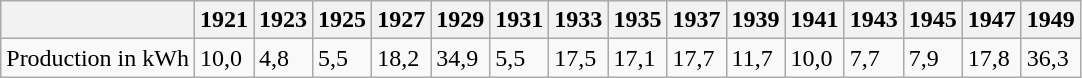<table class="wikitable">
<tr>
<th></th>
<th>1921</th>
<th>1923</th>
<th>1925</th>
<th>1927</th>
<th>1929</th>
<th>1931</th>
<th>1933</th>
<th>1935</th>
<th>1937</th>
<th>1939</th>
<th>1941</th>
<th>1943</th>
<th>1945</th>
<th>1947</th>
<th>1949</th>
</tr>
<tr>
<td>Production in kWh</td>
<td>10,0</td>
<td>4,8</td>
<td>5,5</td>
<td>18,2</td>
<td>34,9</td>
<td>5,5</td>
<td>17,5</td>
<td>17,1</td>
<td>17,7</td>
<td>11,7</td>
<td>10,0</td>
<td>7,7</td>
<td>7,9</td>
<td>17,8</td>
<td>36,3</td>
</tr>
</table>
